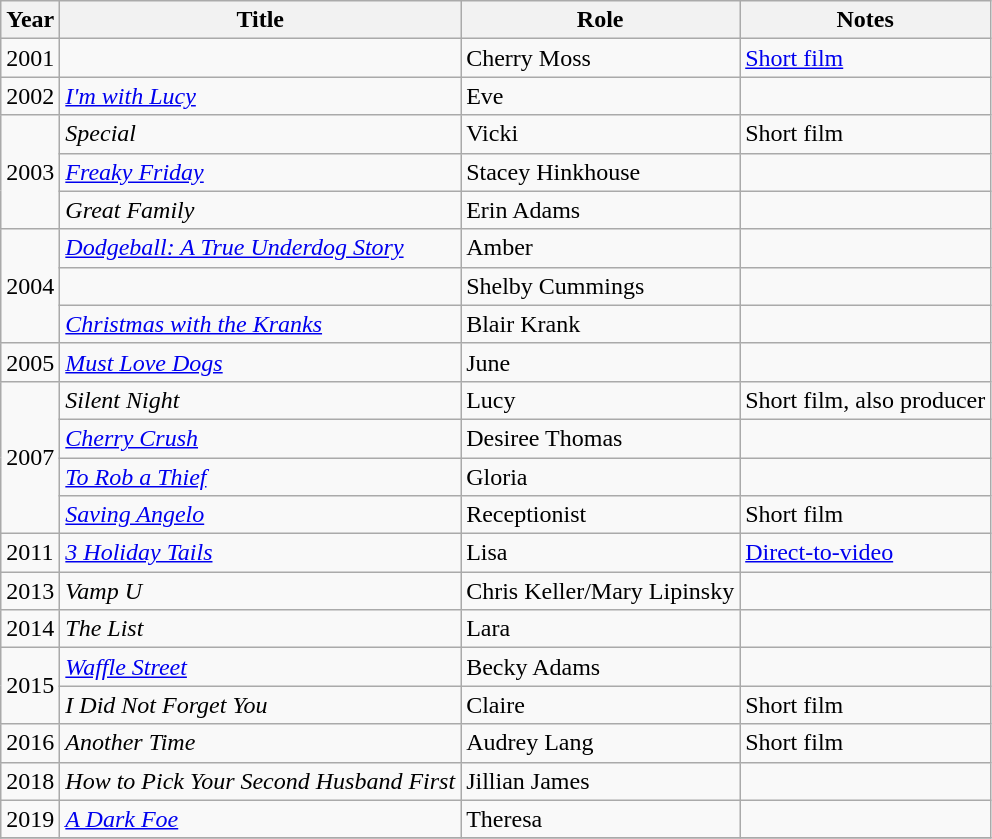<table class="wikitable sortable">
<tr>
<th>Year</th>
<th>Title</th>
<th>Role</th>
<th class="unsortable">Notes</th>
</tr>
<tr>
<td>2001</td>
<td><em></em></td>
<td>Cherry Moss</td>
<td><a href='#'>Short film</a></td>
</tr>
<tr>
<td>2002</td>
<td><em><a href='#'>I'm with Lucy</a></em></td>
<td>Eve</td>
<td></td>
</tr>
<tr>
<td rowspan="3">2003</td>
<td><em>Special</em></td>
<td>Vicki</td>
<td>Short film</td>
</tr>
<tr>
<td><em><a href='#'>Freaky Friday</a></em></td>
<td>Stacey Hinkhouse</td>
<td></td>
</tr>
<tr>
<td><em>Great Family</em></td>
<td>Erin Adams</td>
<td></td>
</tr>
<tr>
<td rowspan="3">2004</td>
<td><em><a href='#'>Dodgeball: A True Underdog Story</a></em></td>
<td>Amber</td>
<td></td>
</tr>
<tr>
<td><em></em></td>
<td>Shelby Cummings</td>
<td></td>
</tr>
<tr>
<td><em><a href='#'>Christmas with the Kranks</a></em></td>
<td>Blair Krank</td>
<td></td>
</tr>
<tr>
<td>2005</td>
<td><em><a href='#'>Must Love Dogs</a></em></td>
<td>June</td>
<td></td>
</tr>
<tr>
<td rowspan="4">2007</td>
<td><em>Silent Night</em></td>
<td>Lucy</td>
<td>Short film, also producer</td>
</tr>
<tr>
<td><em><a href='#'>Cherry Crush</a></em></td>
<td>Desiree Thomas</td>
<td></td>
</tr>
<tr>
<td><em><a href='#'>To Rob a Thief</a></em></td>
<td>Gloria</td>
<td></td>
</tr>
<tr>
<td><em><a href='#'>Saving Angelo</a></em></td>
<td>Receptionist</td>
<td>Short film</td>
</tr>
<tr>
<td>2011</td>
<td><a href='#'><em>3 Holiday Tails</em></a></td>
<td>Lisa</td>
<td><a href='#'>Direct-to-video</a></td>
</tr>
<tr>
<td>2013</td>
<td><em>Vamp U</em></td>
<td>Chris Keller/Mary Lipinsky</td>
<td></td>
</tr>
<tr>
<td>2014</td>
<td><em>The List</em></td>
<td>Lara</td>
<td></td>
</tr>
<tr>
<td rowspan="2">2015</td>
<td><em><a href='#'>Waffle Street</a></em></td>
<td>Becky Adams</td>
<td></td>
</tr>
<tr>
<td><em>I Did Not Forget You</em></td>
<td>Claire</td>
<td>Short film</td>
</tr>
<tr>
<td>2016</td>
<td><em>Another Time</em></td>
<td>Audrey Lang</td>
<td>Short film</td>
</tr>
<tr>
<td>2018</td>
<td><em>How to Pick Your Second Husband First</em></td>
<td>Jillian James</td>
<td></td>
</tr>
<tr>
<td>2019</td>
<td><em><a href='#'>A Dark Foe</a></em></td>
<td>Theresa</td>
<td></td>
</tr>
<tr>
</tr>
</table>
